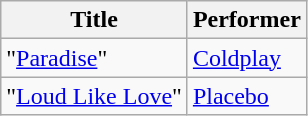<table class="wikitable">
<tr>
<th>Title</th>
<th>Performer</th>
</tr>
<tr>
<td>"<a href='#'>Paradise</a>"</td>
<td><a href='#'>Coldplay</a></td>
</tr>
<tr>
<td>"<a href='#'>Loud Like Love</a>"</td>
<td><a href='#'>Placebo</a></td>
</tr>
</table>
